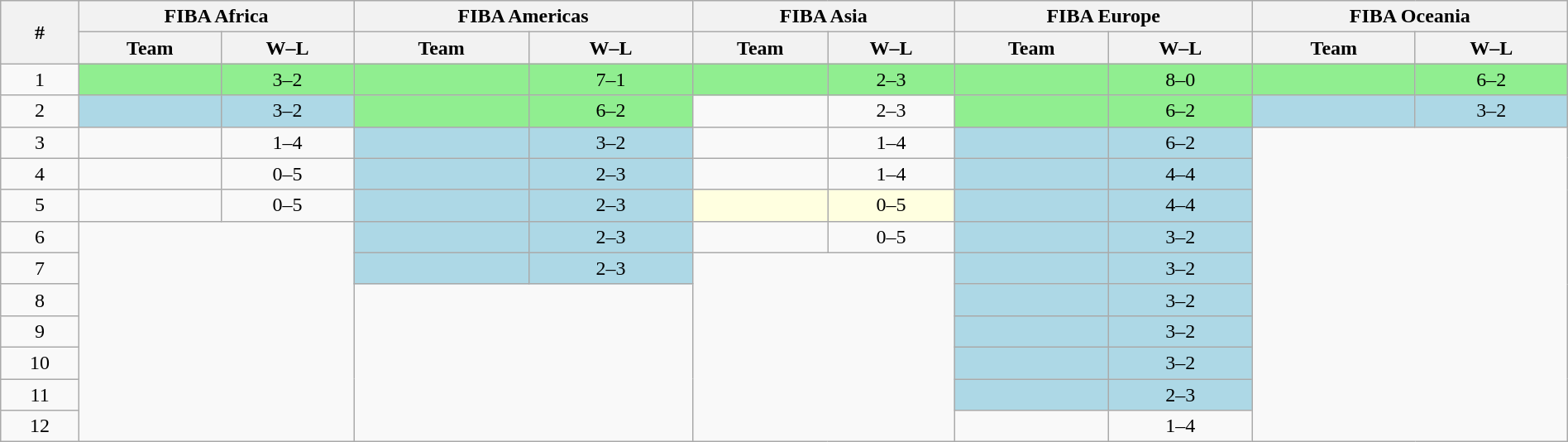<table class=wikitable style="text-align:center;" width=100%>
<tr>
<th rowspan=2 width=5%>#</th>
<th colspan=2>FIBA Africa<br></th>
<th colspan=2>FIBA Americas<br></th>
<th colspan=2>FIBA Asia<br></th>
<th colspan=2>FIBA Europe<br></th>
<th colspan=2>FIBA Oceania<br></th>
</tr>
<tr>
<th>Team</th>
<th>W–L</th>
<th>Team</th>
<th>W–L</th>
<th>Team</th>
<th>W–L</th>
<th>Team</th>
<th>W–L</th>
<th>Team</th>
<th>W–L</th>
</tr>
<tr>
<td>1</td>
<td align=left bgcolor=lightgreen></td>
<td bgcolor=lightgreen>3–2</td>
<td align=left bgcolor=lightgreen></td>
<td bgcolor=lightgreen>7–1</td>
<td align=left bgcolor=lightgreen></td>
<td bgcolor=lightgreen>2–3</td>
<td align=left bgcolor=lightgreen></td>
<td bgcolor=lightgreen>8–0</td>
<td align=left bgcolor=lightgreen></td>
<td bgcolor=lightgreen>6–2</td>
</tr>
<tr>
<td>2</td>
<td align=left bgcolor=lightblue></td>
<td bgcolor=lightblue>3–2</td>
<td align=left bgcolor=lightgreen></td>
<td bgcolor=lightgreen>6–2</td>
<td align=left></td>
<td>2–3</td>
<td align=left bgcolor=lightgreen></td>
<td bgcolor=lightgreen>6–2</td>
<td align=left bgcolor=lightblue></td>
<td bgcolor=lightblue>3–2</td>
</tr>
<tr>
<td>3</td>
<td align=left></td>
<td>1–4</td>
<td align=left bgcolor=lightblue></td>
<td bgcolor=lightblue>3–2</td>
<td align=left></td>
<td>1–4</td>
<td align=left bgcolor=lightblue></td>
<td bgcolor=lightblue>6–2</td>
<td rowspan=10 colspan=2></td>
</tr>
<tr>
<td>4</td>
<td align=left></td>
<td>0–5</td>
<td align=left bgcolor=lightblue></td>
<td bgcolor=lightblue>2–3</td>
<td align=left></td>
<td>1–4</td>
<td align=left bgcolor=lightblue></td>
<td bgcolor=lightblue>4–4</td>
</tr>
<tr>
<td>5</td>
<td align=left></td>
<td>0–5</td>
<td align=left bgcolor=lightblue></td>
<td bgcolor=lightblue>2–3</td>
<td align=left bgcolor=lightyellow></td>
<td bgcolor=lightyellow>0–5</td>
<td align=left bgcolor=lightblue></td>
<td bgcolor=lightblue>4–4</td>
</tr>
<tr>
<td>6</td>
<td rowspan=7 colspan=2></td>
<td align=left bgcolor=lightblue></td>
<td bgcolor=lightblue>2–3</td>
<td align=left></td>
<td>0–5</td>
<td align=left bgcolor=lightblue></td>
<td bgcolor=lightblue>3–2</td>
</tr>
<tr>
<td>7</td>
<td align=left bgcolor=lightblue></td>
<td bgcolor=lightblue>2–3</td>
<td rowspan=6 colspan=2></td>
<td align=left bgcolor=lightblue></td>
<td bgcolor=lightblue>3–2</td>
</tr>
<tr>
<td>8</td>
<td rowspan=5 colspan=2></td>
<td align=left bgcolor=lightblue></td>
<td bgcolor=lightblue>3–2</td>
</tr>
<tr>
<td>9</td>
<td align=left bgcolor=lightblue></td>
<td bgcolor=lightblue>3–2</td>
</tr>
<tr>
<td>10</td>
<td align=left bgcolor=lightblue></td>
<td bgcolor=lightblue>3–2</td>
</tr>
<tr>
<td>11</td>
<td align=left bgcolor=lightblue></td>
<td bgcolor=lightblue>2–3</td>
</tr>
<tr>
<td>12</td>
<td align=left></td>
<td>1–4</td>
</tr>
</table>
